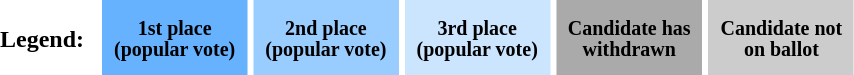<table style="text-align:center; margin:15px 0; line-height:13px;" cellpadding="0">
<tr>
<th>Legend:  </th>
<td></td>
<th style="padding:11px 8px; background:#66b2ff;"><small>1st place<br>(popular vote)</small></th>
<td></td>
<th style="padding:11px 8px; background:#99ccff;"><small>2nd place<br>(popular vote)</small></th>
<td></td>
<th style="padding:11px 8px; background:#cce5ff;"><small>3rd place<br>(popular vote)</small></th>
<td></td>
<th style="padding:11px 8px; background:#aaa;"><small>Candidate has<br>withdrawn</small></th>
<td></td>
<th style="padding:11px 8px; background:#ccc;"><small>Candidate not<br>on ballot</small></th>
</tr>
</table>
